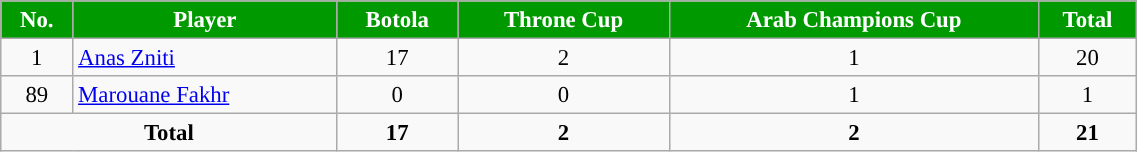<table class="wikitable sortable" style="width:60%; text-align:center; font-size:95%; text-align:centre;">
<tr>
<th style="background:#009900; color:white;">No.</th>
<th style="background:#009900; color:white;">Player</th>
<th style="background:#009900; color:white;">Botola</th>
<th style="background:#009900; color:white;">Throne Cup</th>
<th style="background:#009900; color:white;">Arab Champions Cup</th>
<th style="background:#009900; color:white;">Total</th>
</tr>
<tr>
<td>1</td>
<td style="text-align:left;"> <a href='#'>Anas Zniti</a></td>
<td rowspan="-">17</td>
<td rowspan="-">2</td>
<td rowspan="-">1</td>
<td rowspan="-">20</td>
</tr>
<tr>
<td>89</td>
<td style="text-align:left;"> <a href='#'>Marouane Fakhr</a></td>
<td>0</td>
<td>0</td>
<td>1</td>
<td>1</td>
</tr>
<tr class="sortbottom">
<td colspan="2"><strong>Total</strong></td>
<td rowspan="-"><strong>17</strong></td>
<td rowspan="-"><strong>2</strong></td>
<td rowspan="-"><strong>2</strong></td>
<td rowspan="-"><strong>21</strong></td>
</tr>
</table>
